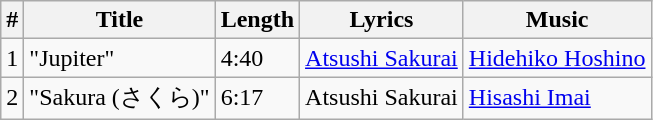<table class="wikitable">
<tr>
<th>#</th>
<th>Title</th>
<th>Length</th>
<th>Lyrics</th>
<th>Music</th>
</tr>
<tr>
<td>1</td>
<td>"Jupiter"</td>
<td>4:40</td>
<td><a href='#'>Atsushi Sakurai</a></td>
<td><a href='#'>Hidehiko Hoshino</a></td>
</tr>
<tr>
<td>2</td>
<td>"Sakura (さくら)"</td>
<td>6:17</td>
<td>Atsushi Sakurai</td>
<td><a href='#'>Hisashi Imai</a></td>
</tr>
</table>
